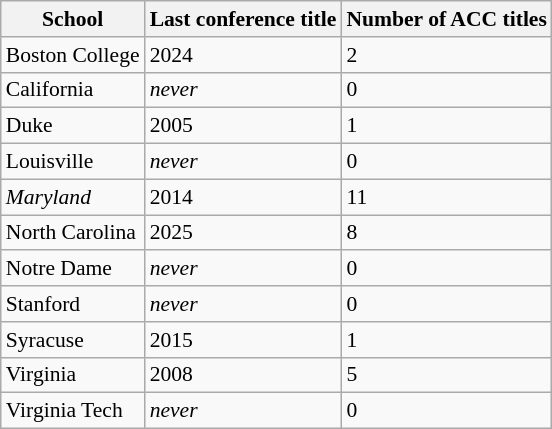<table class="wikitable sortable" style="font-size:90%" align="center">
<tr>
<th>School</th>
<th>Last conference title</th>
<th>Number of ACC titles</th>
</tr>
<tr>
<td>Boston College</td>
<td>2024</td>
<td>2</td>
</tr>
<tr>
<td>California</td>
<td><em>never</em></td>
<td>0</td>
</tr>
<tr>
<td>Duke</td>
<td>2005</td>
<td>1</td>
</tr>
<tr>
<td>Louisville</td>
<td><em>never</em></td>
<td>0</td>
</tr>
<tr>
<td><em>Maryland</em></td>
<td>2014</td>
<td>11</td>
</tr>
<tr>
<td>North Carolina</td>
<td>2025</td>
<td>8</td>
</tr>
<tr>
<td>Notre Dame</td>
<td><em>never</em></td>
<td>0</td>
</tr>
<tr>
<td>Stanford</td>
<td><em>never</em></td>
<td>0</td>
</tr>
<tr>
<td>Syracuse</td>
<td>2015</td>
<td>1</td>
</tr>
<tr>
<td>Virginia</td>
<td>2008</td>
<td>5</td>
</tr>
<tr>
<td>Virginia Tech</td>
<td><em>never</em></td>
<td>0</td>
</tr>
</table>
